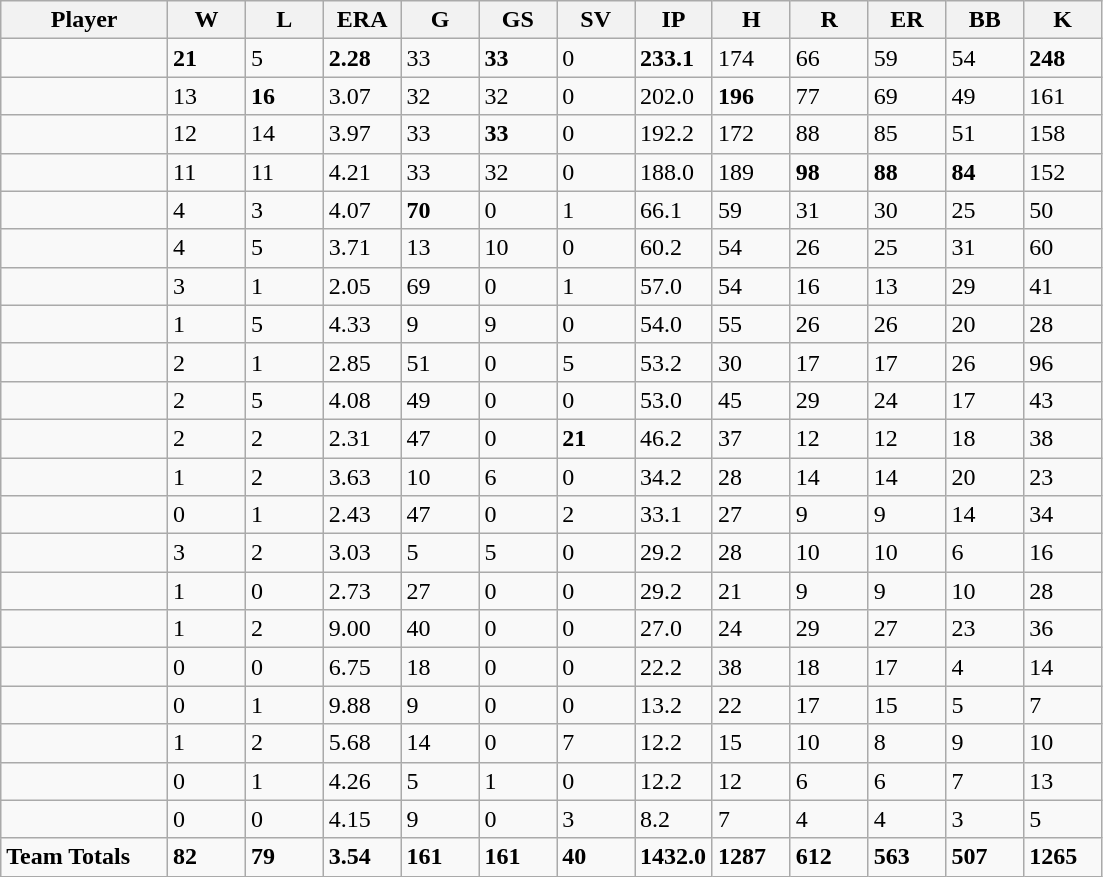<table class="wikitable sortable">
<tr>
<th style="background#ddf; width:15%;">Player</th>
<th style="background#ddf; width:7%;">W</th>
<th style="background#ddf; width:7%;">L</th>
<th style="background#ddf; width:7%;">ERA</th>
<th style="background#ddf; width:7%;">G</th>
<th style="background#ddf; width:7%;">GS</th>
<th style="background#ddf; width:7%;">SV</th>
<th style="background#ddf; width:7%;">IP</th>
<th style="background#ddf; width:7%;">H</th>
<th style="background#ddf; width:7%;">R</th>
<th style="background#ddf; width:7%;">ER</th>
<th style="background#ddf; width:7%;">BB</th>
<th style="background#ddf; width:7%;">K</th>
</tr>
<tr>
<td></td>
<td><strong>21</strong></td>
<td>5</td>
<td><strong>2.28</strong></td>
<td>33</td>
<td><strong>33</strong></td>
<td>0</td>
<td><strong>233.1</strong></td>
<td>174</td>
<td>66</td>
<td>59</td>
<td>54</td>
<td><strong>248</strong></td>
</tr>
<tr>
<td></td>
<td>13</td>
<td><strong> 16</strong></td>
<td>3.07</td>
<td>32</td>
<td>32</td>
<td>0</td>
<td>202.0</td>
<td><strong>196</strong></td>
<td>77</td>
<td>69</td>
<td>49</td>
<td>161</td>
</tr>
<tr>
<td></td>
<td>12</td>
<td>14</td>
<td>3.97</td>
<td>33</td>
<td><strong> 33</strong></td>
<td>0</td>
<td>192.2</td>
<td>172</td>
<td>88</td>
<td>85</td>
<td>51</td>
<td>158</td>
</tr>
<tr>
<td></td>
<td>11</td>
<td>11</td>
<td>4.21</td>
<td>33</td>
<td>32</td>
<td>0</td>
<td>188.0</td>
<td>189</td>
<td><strong>98</strong></td>
<td><strong> 88</strong></td>
<td><strong>84</strong></td>
<td>152</td>
</tr>
<tr>
<td></td>
<td>4</td>
<td>3</td>
<td>4.07</td>
<td><strong>70</strong></td>
<td>0</td>
<td>1</td>
<td>66.1</td>
<td>59</td>
<td>31</td>
<td>30</td>
<td>25</td>
<td>50</td>
</tr>
<tr>
<td></td>
<td>4</td>
<td>5</td>
<td>3.71</td>
<td>13</td>
<td>10</td>
<td>0</td>
<td>60.2</td>
<td>54</td>
<td>26</td>
<td>25</td>
<td>31</td>
<td>60</td>
</tr>
<tr>
<td></td>
<td>3</td>
<td>1</td>
<td>2.05</td>
<td>69</td>
<td>0</td>
<td>1</td>
<td>57.0</td>
<td>54</td>
<td>16</td>
<td>13</td>
<td>29</td>
<td>41</td>
</tr>
<tr>
<td></td>
<td>1</td>
<td>5</td>
<td>4.33</td>
<td>9</td>
<td>9</td>
<td>0</td>
<td>54.0</td>
<td>55</td>
<td>26</td>
<td>26</td>
<td>20</td>
<td>28</td>
</tr>
<tr>
<td></td>
<td>2</td>
<td>1</td>
<td>2.85</td>
<td>51</td>
<td>0</td>
<td>5</td>
<td>53.2</td>
<td>30</td>
<td>17</td>
<td>17</td>
<td>26</td>
<td>96</td>
</tr>
<tr>
<td></td>
<td>2</td>
<td>5</td>
<td>4.08</td>
<td>49</td>
<td>0</td>
<td>0</td>
<td>53.0</td>
<td>45</td>
<td>29</td>
<td>24</td>
<td>17</td>
<td>43</td>
</tr>
<tr>
<td></td>
<td>2</td>
<td>2</td>
<td>2.31</td>
<td>47</td>
<td>0</td>
<td><strong>21</strong></td>
<td>46.2</td>
<td>37</td>
<td>12</td>
<td>12</td>
<td>18</td>
<td>38</td>
</tr>
<tr>
<td></td>
<td>1</td>
<td>2</td>
<td>3.63</td>
<td>10</td>
<td>6</td>
<td>0</td>
<td>34.2</td>
<td>28</td>
<td>14</td>
<td>14</td>
<td>20</td>
<td>23</td>
</tr>
<tr>
<td></td>
<td>0</td>
<td>1</td>
<td>2.43</td>
<td>47</td>
<td>0</td>
<td>2</td>
<td>33.1</td>
<td>27</td>
<td>9</td>
<td>9</td>
<td>14</td>
<td>34</td>
</tr>
<tr>
<td></td>
<td>3</td>
<td>2</td>
<td>3.03</td>
<td>5</td>
<td>5</td>
<td>0</td>
<td>29.2</td>
<td>28</td>
<td>10</td>
<td>10</td>
<td>6</td>
<td>16</td>
</tr>
<tr>
<td></td>
<td>1</td>
<td>0</td>
<td>2.73</td>
<td>27</td>
<td>0</td>
<td>0</td>
<td>29.2</td>
<td>21</td>
<td>9</td>
<td>9</td>
<td>10</td>
<td>28</td>
</tr>
<tr>
<td></td>
<td>1</td>
<td>2</td>
<td>9.00</td>
<td>40</td>
<td>0</td>
<td>0</td>
<td>27.0</td>
<td>24</td>
<td>29</td>
<td>27</td>
<td>23</td>
<td>36</td>
</tr>
<tr>
<td></td>
<td>0</td>
<td>0</td>
<td>6.75</td>
<td>18</td>
<td>0</td>
<td>0</td>
<td>22.2</td>
<td>38</td>
<td>18</td>
<td>17</td>
<td>4</td>
<td>14</td>
</tr>
<tr>
<td></td>
<td>0</td>
<td>1</td>
<td>9.88</td>
<td>9</td>
<td>0</td>
<td>0</td>
<td>13.2</td>
<td>22</td>
<td>17</td>
<td>15</td>
<td>5</td>
<td>7</td>
</tr>
<tr>
<td></td>
<td>1</td>
<td>2</td>
<td>5.68</td>
<td>14</td>
<td>0</td>
<td>7</td>
<td>12.2</td>
<td>15</td>
<td>10</td>
<td>8</td>
<td>9</td>
<td>10</td>
</tr>
<tr>
<td></td>
<td>0</td>
<td>1</td>
<td>4.26</td>
<td>5</td>
<td>1</td>
<td>0</td>
<td>12.2</td>
<td>12</td>
<td>6</td>
<td>6</td>
<td>7</td>
<td>13</td>
</tr>
<tr>
<td></td>
<td>0</td>
<td>0</td>
<td>4.15</td>
<td>9</td>
<td>0</td>
<td>3</td>
<td>8.2</td>
<td>7</td>
<td>4</td>
<td>4</td>
<td>3</td>
<td>5</td>
</tr>
<tr>
<td><strong>Team Totals</strong></td>
<td><strong>82</strong></td>
<td><strong>79</strong></td>
<td><strong>3.54</strong></td>
<td><strong>161</strong></td>
<td><strong>161</strong></td>
<td><strong>40</strong></td>
<td><strong>1432.0</strong></td>
<td><strong>1287</strong></td>
<td><strong>612</strong></td>
<td><strong>563</strong></td>
<td><strong>507</strong></td>
<td><strong>1265</strong></td>
</tr>
</table>
